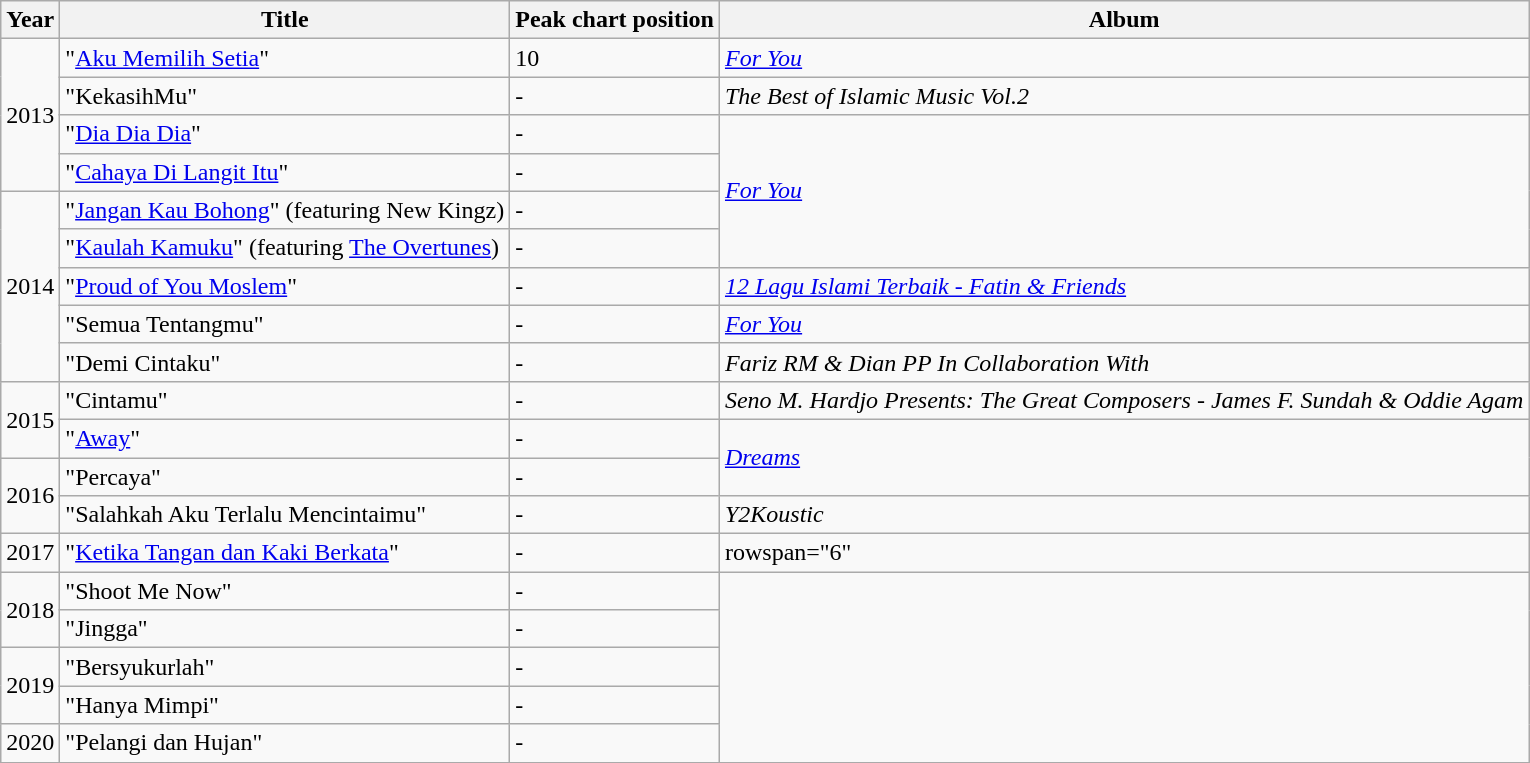<table class="wikitable plainrowheaders">
<tr>
<th width="1em">Year</th>
<th>Title</th>
<th>Peak chart position</th>
<th>Album</th>
</tr>
<tr>
<td rowspan="4">2013</td>
<td>"<a href='#'>Aku Memilih Setia</a>"</td>
<td>10</td>
<td rowspan="1"><em><a href='#'>For You</a></em></td>
</tr>
<tr>
<td>"KekasihMu"</td>
<td>-</td>
<td><em>The Best of Islamic Music Vol.2</em></td>
</tr>
<tr>
<td>"<a href='#'>Dia Dia Dia</a>"</td>
<td>-</td>
<td rowspan="4"><em><a href='#'>For You</a></em></td>
</tr>
<tr>
<td>"<a href='#'>Cahaya Di Langit Itu</a>"</td>
<td>-</td>
</tr>
<tr>
<td rowspan="5">2014</td>
<td>"<a href='#'>Jangan Kau Bohong</a>" (featuring New Kingz)</td>
<td>-</td>
</tr>
<tr>
<td>"<a href='#'>Kaulah Kamuku</a>" (featuring <a href='#'>The Overtunes</a>)</td>
<td>-</td>
</tr>
<tr>
<td>"<a href='#'>Proud of You Moslem</a>"</td>
<td>-</td>
<td><em><a href='#'>12 Lagu Islami Terbaik - Fatin & Friends</a></em></td>
</tr>
<tr>
<td>"Semua Tentangmu"</td>
<td>-</td>
<td><em><a href='#'>For You</a></em></td>
</tr>
<tr>
<td>"Demi Cintaku"</td>
<td>-</td>
<td><em>Fariz RM & Dian PP In Collaboration With</em></td>
</tr>
<tr>
<td rowspan="2">2015</td>
<td>"Cintamu"</td>
<td>-</td>
<td><em>Seno M. Hardjo Presents: The Great Composers - James F. Sundah & Oddie Agam</em></td>
</tr>
<tr>
<td>"<a href='#'>Away</a>"</td>
<td>-</td>
<td rowspan="2"><em><a href='#'>Dreams</a></em></td>
</tr>
<tr>
<td rowspan="2">2016</td>
<td>"Percaya"</td>
<td>-</td>
</tr>
<tr>
<td>"Salahkah Aku Terlalu Mencintaimu"</td>
<td>-</td>
<td><em>Y2Koustic</em></td>
</tr>
<tr>
<td rowspan="1">2017</td>
<td>"<a href='#'>Ketika Tangan dan Kaki Berkata</a>"</td>
<td>-</td>
<td>rowspan="6" </td>
</tr>
<tr>
<td rowspan="2">2018</td>
<td>"Shoot Me Now"</td>
<td>-</td>
</tr>
<tr>
<td>"Jingga"</td>
<td>-</td>
</tr>
<tr>
<td rowspan="2">2019</td>
<td>"Bersyukurlah"</td>
<td>-</td>
</tr>
<tr>
<td>"Hanya Mimpi"</td>
<td>-</td>
</tr>
<tr>
<td>2020</td>
<td>"Pelangi dan Hujan"</td>
<td>-</td>
</tr>
<tr>
</tr>
</table>
